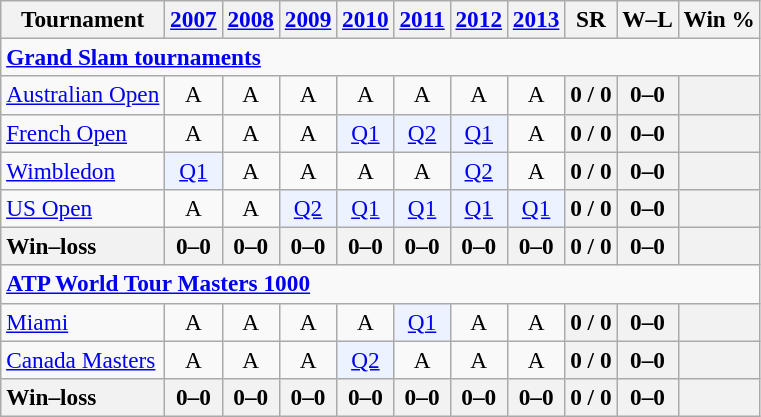<table class=wikitable style=text-align:center;font-size:97%>
<tr>
<th>Tournament</th>
<th><a href='#'>2007</a></th>
<th><a href='#'>2008</a></th>
<th><a href='#'>2009</a></th>
<th><a href='#'>2010</a></th>
<th><a href='#'>2011</a></th>
<th><a href='#'>2012</a></th>
<th><a href='#'>2013</a></th>
<th>SR</th>
<th>W–L</th>
<th>Win %</th>
</tr>
<tr>
<td colspan=19 align=left><strong><a href='#'>Grand Slam tournaments</a></strong></td>
</tr>
<tr>
<td align=left><a href='#'>Australian Open</a></td>
<td>A</td>
<td>A</td>
<td>A</td>
<td>A</td>
<td>A</td>
<td>A</td>
<td>A</td>
<th>0 / 0</th>
<th>0–0</th>
<th></th>
</tr>
<tr>
<td align=left><a href='#'>French Open</a></td>
<td>A</td>
<td>A</td>
<td>A</td>
<td bgcolor=ecf2ff><a href='#'>Q1</a></td>
<td bgcolor=ecf2ff><a href='#'>Q2</a></td>
<td bgcolor=ecf2ff><a href='#'>Q1</a></td>
<td>A</td>
<th>0 / 0</th>
<th>0–0</th>
<th></th>
</tr>
<tr>
<td align=left><a href='#'>Wimbledon</a></td>
<td bgcolor=ecf2ff><a href='#'>Q1</a></td>
<td>A</td>
<td>A</td>
<td>A</td>
<td>A</td>
<td bgcolor=ecf2ff><a href='#'>Q2</a></td>
<td>A</td>
<th>0 / 0</th>
<th>0–0</th>
<th></th>
</tr>
<tr>
<td align=left><a href='#'>US Open</a></td>
<td>A</td>
<td>A</td>
<td bgcolor=ecf2ff><a href='#'>Q2</a></td>
<td bgcolor=ecf2ff><a href='#'>Q1</a></td>
<td bgcolor=ecf2ff><a href='#'>Q1</a></td>
<td bgcolor=ecf2ff><a href='#'>Q1</a></td>
<td bgcolor=ecf2ff><a href='#'>Q1</a></td>
<th>0 / 0</th>
<th>0–0</th>
<th></th>
</tr>
<tr>
<th style=text-align:left>Win–loss</th>
<th>0–0</th>
<th>0–0</th>
<th>0–0</th>
<th>0–0</th>
<th>0–0</th>
<th>0–0</th>
<th>0–0</th>
<th>0 / 0</th>
<th>0–0</th>
<th></th>
</tr>
<tr>
<td colspan=20 style=text-align:left><strong><a href='#'>ATP World Tour Masters 1000</a></strong></td>
</tr>
<tr>
<td align=left><a href='#'>Miami</a></td>
<td>A</td>
<td>A</td>
<td>A</td>
<td>A</td>
<td bgcolor=ecf2ff><a href='#'>Q1</a></td>
<td>A</td>
<td>A</td>
<th>0 / 0</th>
<th>0–0</th>
<th></th>
</tr>
<tr>
<td align=left><a href='#'>Canada Masters</a></td>
<td>A</td>
<td>A</td>
<td>A</td>
<td bgcolor=ecf2ff><a href='#'>Q2</a></td>
<td>A</td>
<td>A</td>
<td>A</td>
<th>0 / 0</th>
<th>0–0</th>
<th></th>
</tr>
<tr>
<th style=text-align:left>Win–loss</th>
<th>0–0</th>
<th>0–0</th>
<th>0–0</th>
<th>0–0</th>
<th>0–0</th>
<th>0–0</th>
<th>0–0</th>
<th>0 / 0</th>
<th>0–0</th>
<th></th>
</tr>
</table>
